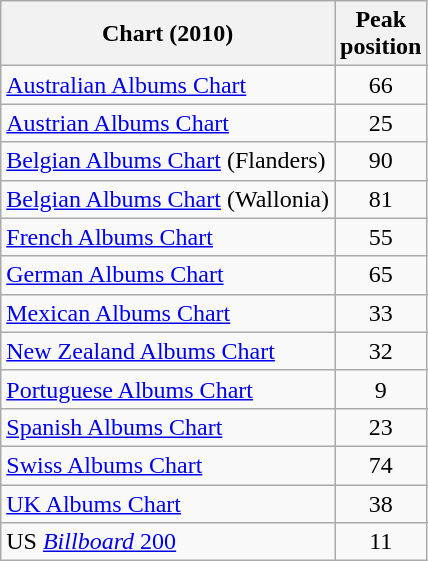<table class="wikitable sortable">
<tr>
<th align="left">Chart (2010)</th>
<th align="left">Peak<br>position</th>
</tr>
<tr>
<td><a href='#'>Australian Albums Chart</a></td>
<td style="text-align:center;">66</td>
</tr>
<tr>
<td><a href='#'>Austrian Albums Chart</a></td>
<td style="text-align:center;">25</td>
</tr>
<tr>
<td><a href='#'>Belgian Albums Chart</a> (Flanders)</td>
<td style="text-align:center;">90</td>
</tr>
<tr>
<td><a href='#'>Belgian Albums Chart</a> (Wallonia) </td>
<td style="text-align:center;">81</td>
</tr>
<tr>
<td><a href='#'>French Albums Chart</a></td>
<td style="text-align:center;">55</td>
</tr>
<tr>
<td><a href='#'>German Albums Chart</a></td>
<td style="text-align:center;">65</td>
</tr>
<tr>
<td><a href='#'>Mexican Albums Chart</a></td>
<td style="text-align:center;">33</td>
</tr>
<tr>
<td><a href='#'>New Zealand Albums Chart</a></td>
<td style="text-align:center;">32</td>
</tr>
<tr>
<td><a href='#'>Portuguese Albums Chart</a></td>
<td style="text-align:center;">9</td>
</tr>
<tr>
<td><a href='#'>Spanish Albums Chart</a></td>
<td style="text-align:center;">23</td>
</tr>
<tr>
<td><a href='#'>Swiss Albums Chart</a></td>
<td style="text-align:center;">74</td>
</tr>
<tr>
<td><a href='#'>UK Albums Chart</a></td>
<td style="text-align:center;">38</td>
</tr>
<tr>
<td>US <a href='#'><em>Billboard</em> 200</a></td>
<td style="text-align:center;">11</td>
</tr>
</table>
